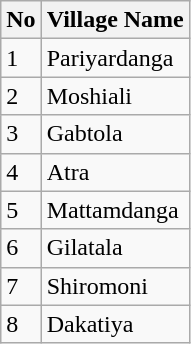<table class="wikitable">
<tr>
<th>No</th>
<th>Village Name</th>
</tr>
<tr>
<td>1</td>
<td>Pariyardanga</td>
</tr>
<tr>
<td>2</td>
<td>Moshiali</td>
</tr>
<tr>
<td>3</td>
<td>Gabtola</td>
</tr>
<tr>
<td>4</td>
<td>Atra</td>
</tr>
<tr>
<td>5</td>
<td>Mattamdanga</td>
</tr>
<tr>
<td>6</td>
<td>Gilatala</td>
</tr>
<tr>
<td>7</td>
<td>Shiromoni</td>
</tr>
<tr>
<td>8</td>
<td>Dakatiya</td>
</tr>
</table>
